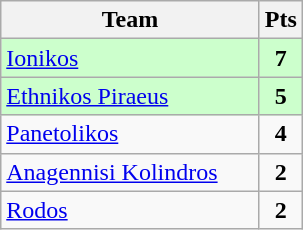<table class="wikitable" style="text-align: center;">
<tr>
<th width=165>Team</th>
<th width=20>Pts</th>
</tr>
<tr bgcolor="#ccffcc">
<td align=left><a href='#'>Ionikos</a></td>
<td><strong>7</strong></td>
</tr>
<tr bgcolor="#ccffcc">
<td align=left><a href='#'>Ethnikos Piraeus</a></td>
<td><strong>5</strong></td>
</tr>
<tr>
<td align=left><a href='#'>Panetolikos</a></td>
<td><strong>4</strong></td>
</tr>
<tr>
<td align=left><a href='#'>Anagennisi Kolindros</a></td>
<td><strong>2</strong></td>
</tr>
<tr>
<td align=left><a href='#'>Rodos</a></td>
<td><strong>2</strong></td>
</tr>
</table>
